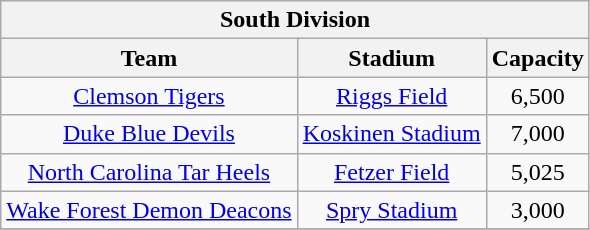<table class="wikitable" style="text-align:center">
<tr>
<th colspan=3>South Division</th>
</tr>
<tr>
<th>Team</th>
<th>Stadium</th>
<th>Capacity</th>
</tr>
<tr>
<td><a href='#'>Clemson Tigers</a></td>
<td><a href='#'>Riggs Field</a></td>
<td>6,500</td>
</tr>
<tr>
<td><a href='#'>Duke Blue Devils</a></td>
<td><a href='#'>Koskinen Stadium</a></td>
<td>7,000</td>
</tr>
<tr>
<td><a href='#'>North Carolina Tar Heels</a></td>
<td><a href='#'>Fetzer Field</a></td>
<td>5,025</td>
</tr>
<tr>
<td><a href='#'>Wake Forest Demon Deacons</a></td>
<td><a href='#'>Spry Stadium</a></td>
<td>3,000</td>
</tr>
<tr>
</tr>
</table>
